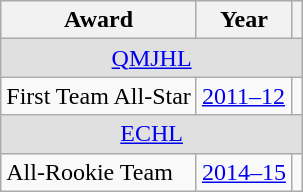<table class="wikitable">
<tr>
<th>Award</th>
<th>Year</th>
<th></th>
</tr>
<tr ALIGN="center" bgcolor="#e0e0e0">
<td colspan="3"><a href='#'>QMJHL</a></td>
</tr>
<tr>
<td>First Team All-Star</td>
<td><a href='#'>2011–12</a></td>
<td></td>
</tr>
<tr ALIGN="center" bgcolor="#e0e0e0">
<td colspan="3"><a href='#'>ECHL</a></td>
</tr>
<tr>
<td>All-Rookie Team</td>
<td><a href='#'>2014–15</a></td>
<td></td>
</tr>
</table>
